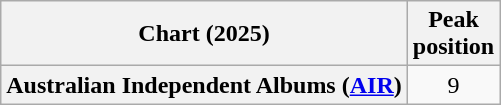<table class="wikitable plainrowheaders" style="text-align:center;">
<tr>
<th>Chart (2025)</th>
<th>Peak<br>position</th>
</tr>
<tr>
<th scope="row">Australian Independent Albums (<a href='#'>AIR</a>)</th>
<td>9</td>
</tr>
</table>
